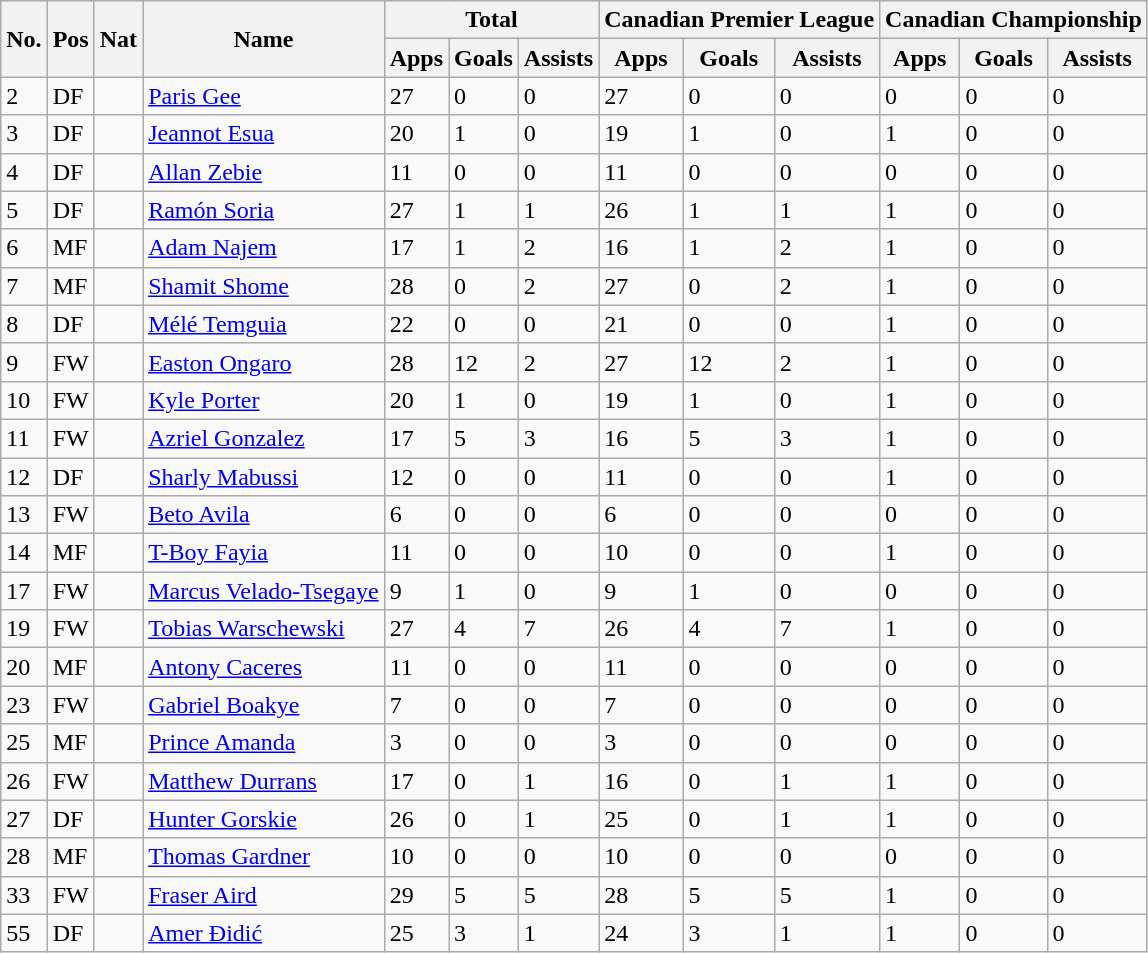<table class="wikitable sortable">
<tr>
<th rowspan="2">No.</th>
<th rowspan="2">Pos</th>
<th rowspan="2">Nat</th>
<th rowspan="2">Name</th>
<th colspan="3">Total</th>
<th colspan="3">Canadian Premier League</th>
<th colspan="3">Canadian Championship</th>
</tr>
<tr>
<th>Apps</th>
<th>Goals</th>
<th>Assists</th>
<th>Apps</th>
<th>Goals</th>
<th>Assists</th>
<th>Apps</th>
<th>Goals</th>
<th>Assists</th>
</tr>
<tr>
<td>2</td>
<td>DF</td>
<td></td>
<td><a href='#'>Paris Gee</a></td>
<td>27</td>
<td>0</td>
<td>0</td>
<td>27</td>
<td>0</td>
<td>0</td>
<td>0</td>
<td>0</td>
<td>0</td>
</tr>
<tr>
<td>3</td>
<td>DF</td>
<td></td>
<td><a href='#'>Jeannot Esua</a></td>
<td>20</td>
<td>1</td>
<td>0</td>
<td>19</td>
<td>1</td>
<td>0</td>
<td>1</td>
<td>0</td>
<td>0</td>
</tr>
<tr>
<td>4</td>
<td>DF</td>
<td></td>
<td><a href='#'>Allan Zebie</a></td>
<td>11</td>
<td>0</td>
<td>0</td>
<td>11</td>
<td>0</td>
<td>0</td>
<td>0</td>
<td>0</td>
<td>0</td>
</tr>
<tr>
<td>5</td>
<td>DF</td>
<td></td>
<td><a href='#'>Ramón Soria</a></td>
<td>27</td>
<td>1</td>
<td>1</td>
<td>26</td>
<td>1</td>
<td>1</td>
<td>1</td>
<td>0</td>
<td>0</td>
</tr>
<tr>
<td>6</td>
<td>MF</td>
<td></td>
<td><a href='#'>Adam Najem</a></td>
<td>17</td>
<td>1</td>
<td>2</td>
<td>16</td>
<td>1</td>
<td>2</td>
<td>1</td>
<td>0</td>
<td>0</td>
</tr>
<tr>
<td>7</td>
<td>MF</td>
<td></td>
<td><a href='#'>Shamit Shome</a></td>
<td>28</td>
<td>0</td>
<td>2</td>
<td>27</td>
<td>0</td>
<td>2</td>
<td>1</td>
<td>0</td>
<td>0</td>
</tr>
<tr>
<td>8</td>
<td>DF</td>
<td></td>
<td><a href='#'>Mélé Temguia</a></td>
<td>22</td>
<td>0</td>
<td>0</td>
<td>21</td>
<td>0</td>
<td>0</td>
<td>1</td>
<td>0</td>
<td>0</td>
</tr>
<tr>
<td>9</td>
<td>FW</td>
<td></td>
<td><a href='#'>Easton Ongaro</a></td>
<td>28</td>
<td>12</td>
<td>2</td>
<td>27</td>
<td>12</td>
<td>2</td>
<td>1</td>
<td>0</td>
<td>0</td>
</tr>
<tr>
<td>10</td>
<td>FW</td>
<td></td>
<td><a href='#'>Kyle Porter</a></td>
<td>20</td>
<td>1</td>
<td>0</td>
<td>19</td>
<td>1</td>
<td>0</td>
<td>1</td>
<td>0</td>
<td>0</td>
</tr>
<tr>
<td>11</td>
<td>FW</td>
<td></td>
<td><a href='#'>Azriel Gonzalez</a></td>
<td>17</td>
<td>5</td>
<td>3</td>
<td>16</td>
<td>5</td>
<td>3</td>
<td>1</td>
<td>0</td>
<td>0</td>
</tr>
<tr>
<td>12</td>
<td>DF</td>
<td></td>
<td><a href='#'>Sharly Mabussi</a></td>
<td>12</td>
<td>0</td>
<td>0</td>
<td>11</td>
<td>0</td>
<td>0</td>
<td>1</td>
<td>0</td>
<td>0</td>
</tr>
<tr>
<td>13</td>
<td>FW</td>
<td></td>
<td><a href='#'>Beto Avila</a></td>
<td>6</td>
<td>0</td>
<td>0</td>
<td>6</td>
<td>0</td>
<td>0</td>
<td>0</td>
<td>0</td>
<td>0</td>
</tr>
<tr>
<td>14</td>
<td>MF</td>
<td></td>
<td><a href='#'>T-Boy Fayia</a></td>
<td>11</td>
<td>0</td>
<td>0</td>
<td>10</td>
<td>0</td>
<td>0</td>
<td>1</td>
<td>0</td>
<td>0</td>
</tr>
<tr>
<td>17</td>
<td>FW</td>
<td></td>
<td><a href='#'>Marcus Velado-Tsegaye</a></td>
<td>9</td>
<td>1</td>
<td>0</td>
<td>9</td>
<td>1</td>
<td>0</td>
<td>0</td>
<td>0</td>
<td>0</td>
</tr>
<tr>
<td>19</td>
<td>FW</td>
<td></td>
<td><a href='#'>Tobias Warschewski</a></td>
<td>27</td>
<td>4</td>
<td>7</td>
<td>26</td>
<td>4</td>
<td>7</td>
<td>1</td>
<td>0</td>
<td>0</td>
</tr>
<tr>
<td>20</td>
<td>MF</td>
<td></td>
<td><a href='#'>Antony Caceres</a></td>
<td>11</td>
<td>0</td>
<td>0</td>
<td>11</td>
<td>0</td>
<td>0</td>
<td>0</td>
<td>0</td>
<td>0</td>
</tr>
<tr>
<td>23</td>
<td>FW</td>
<td></td>
<td><a href='#'>Gabriel Boakye</a></td>
<td>7</td>
<td>0</td>
<td>0</td>
<td>7</td>
<td>0</td>
<td>0</td>
<td>0</td>
<td>0</td>
<td>0</td>
</tr>
<tr>
<td>25</td>
<td>MF</td>
<td></td>
<td><a href='#'>Prince Amanda</a></td>
<td>3</td>
<td>0</td>
<td>0</td>
<td>3</td>
<td>0</td>
<td>0</td>
<td>0</td>
<td>0</td>
<td>0</td>
</tr>
<tr>
<td>26</td>
<td>FW</td>
<td></td>
<td><a href='#'>Matthew Durrans</a></td>
<td>17</td>
<td>0</td>
<td>1</td>
<td>16</td>
<td>0</td>
<td>1</td>
<td>1</td>
<td>0</td>
<td>0</td>
</tr>
<tr>
<td>27</td>
<td>DF</td>
<td></td>
<td><a href='#'>Hunter Gorskie</a></td>
<td>26</td>
<td>0</td>
<td>1</td>
<td>25</td>
<td>0</td>
<td>1</td>
<td>1</td>
<td>0</td>
<td>0</td>
</tr>
<tr>
<td>28</td>
<td>MF</td>
<td></td>
<td><a href='#'>Thomas Gardner</a></td>
<td>10</td>
<td>0</td>
<td>0</td>
<td>10</td>
<td>0</td>
<td>0</td>
<td>0</td>
<td>0</td>
<td>0</td>
</tr>
<tr>
<td>33</td>
<td>FW</td>
<td></td>
<td><a href='#'>Fraser Aird</a></td>
<td>29</td>
<td>5</td>
<td>5</td>
<td>28</td>
<td>5</td>
<td>5</td>
<td>1</td>
<td>0</td>
<td>0</td>
</tr>
<tr>
<td>55</td>
<td>DF</td>
<td></td>
<td><a href='#'>Amer Đidić</a></td>
<td>25</td>
<td>3</td>
<td>1</td>
<td>24</td>
<td>3</td>
<td>1</td>
<td>1</td>
<td>0</td>
<td>0</td>
</tr>
</table>
